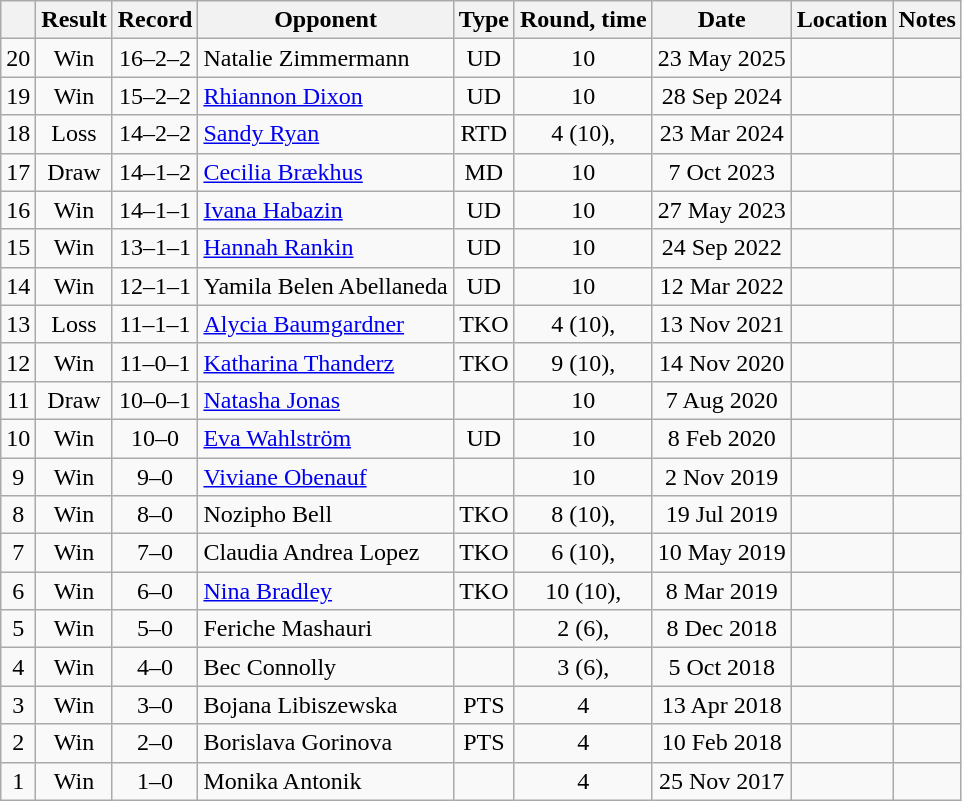<table class=wikitable style=text-align:center>
<tr>
<th></th>
<th>Result</th>
<th>Record</th>
<th>Opponent</th>
<th>Type</th>
<th>Round, time</th>
<th>Date</th>
<th>Location</th>
<th>Notes</th>
</tr>
<tr>
<td>20</td>
<td>Win</td>
<td>16–2–2</td>
<td align=left>Natalie Zimmermann</td>
<td>UD</td>
<td>10</td>
<td>23 May 2025</td>
<td align=left></td>
<td align=left></td>
</tr>
<tr>
<td>19</td>
<td>Win</td>
<td>15–2–2</td>
<td align=left><a href='#'>Rhiannon Dixon</a></td>
<td>UD</td>
<td>10</td>
<td>28 Sep 2024</td>
<td align=left></td>
<td align=left></td>
</tr>
<tr>
<td>18</td>
<td>Loss</td>
<td>14–2–2</td>
<td align=left><a href='#'>Sandy Ryan</a></td>
<td>RTD</td>
<td>4 (10), </td>
<td>23 Mar 2024</td>
<td align=left></td>
<td align=left></td>
</tr>
<tr>
<td>17</td>
<td>Draw</td>
<td>14–1–2</td>
<td align=left><a href='#'>Cecilia Brækhus</a></td>
<td>MD</td>
<td>10</td>
<td>7 Oct 2023</td>
<td align=left></td>
<td align=left></td>
</tr>
<tr>
<td>16</td>
<td>Win</td>
<td>14–1–1</td>
<td align=left><a href='#'>Ivana Habazin</a></td>
<td>UD</td>
<td>10</td>
<td>27 May 2023</td>
<td align=left></td>
<td align=left></td>
</tr>
<tr>
<td>15</td>
<td>Win</td>
<td>13–1–1</td>
<td align=left><a href='#'>Hannah Rankin</a></td>
<td>UD</td>
<td>10</td>
<td>24 Sep 2022</td>
<td align=left></td>
<td align=left></td>
</tr>
<tr>
<td>14</td>
<td>Win</td>
<td>12–1–1</td>
<td align=left>Yamila Belen Abellaneda</td>
<td>UD</td>
<td>10</td>
<td>12 Mar 2022</td>
<td align=left></td>
<td align=left></td>
</tr>
<tr>
<td>13</td>
<td>Loss</td>
<td>11–1–1</td>
<td align=left><a href='#'>Alycia Baumgardner</a></td>
<td>TKO</td>
<td>4 (10), </td>
<td>13 Nov 2021</td>
<td align=left></td>
<td align=left></td>
</tr>
<tr>
<td>12</td>
<td>Win</td>
<td>11–0–1</td>
<td align=left><a href='#'>Katharina Thanderz</a></td>
<td>TKO</td>
<td>9 (10), </td>
<td>14 Nov 2020</td>
<td align=left></td>
<td align=left></td>
</tr>
<tr>
<td>11</td>
<td>Draw</td>
<td>10–0–1</td>
<td align=left><a href='#'>Natasha Jonas</a></td>
<td></td>
<td>10</td>
<td>7 Aug 2020</td>
<td align=left></td>
<td align=left></td>
</tr>
<tr>
<td>10</td>
<td>Win</td>
<td>10–0</td>
<td align=left><a href='#'>Eva Wahlström</a></td>
<td>UD</td>
<td>10</td>
<td>8 Feb 2020</td>
<td align=left></td>
<td align=left></td>
</tr>
<tr>
<td>9</td>
<td>Win</td>
<td>9–0</td>
<td align=left><a href='#'>Viviane Obenauf</a></td>
<td></td>
<td>10</td>
<td>2 Nov 2019</td>
<td align=left></td>
<td align=left></td>
</tr>
<tr>
<td>8</td>
<td>Win</td>
<td>8–0</td>
<td align=left>Nozipho Bell</td>
<td>TKO</td>
<td>8 (10), </td>
<td>19 Jul 2019</td>
<td align=left></td>
<td align=left></td>
</tr>
<tr>
<td>7</td>
<td>Win</td>
<td>7–0</td>
<td align=left>Claudia Andrea Lopez</td>
<td>TKO</td>
<td>6 (10), </td>
<td>10 May 2019</td>
<td align=left></td>
<td align=left></td>
</tr>
<tr>
<td>6</td>
<td>Win</td>
<td>6–0</td>
<td align=left><a href='#'>Nina Bradley</a></td>
<td>TKO</td>
<td>10 (10), </td>
<td>8 Mar 2019</td>
<td align=left></td>
<td align=left></td>
</tr>
<tr>
<td>5</td>
<td>Win</td>
<td>5–0</td>
<td align=left>Feriche Mashauri</td>
<td></td>
<td>2 (6), </td>
<td>8 Dec 2018</td>
<td align=left></td>
<td align=left></td>
</tr>
<tr>
<td>4</td>
<td>Win</td>
<td>4–0</td>
<td align=left>Bec Connolly</td>
<td></td>
<td>3 (6), </td>
<td>5 Oct 2018</td>
<td align=left></td>
<td align=left></td>
</tr>
<tr>
<td>3</td>
<td>Win</td>
<td>3–0</td>
<td align=left>Bojana Libiszewska</td>
<td>PTS</td>
<td>4</td>
<td>13 Apr 2018</td>
<td align=left></td>
<td align=left></td>
</tr>
<tr>
<td>2</td>
<td>Win</td>
<td>2–0</td>
<td align=left>Borislava Gorinova</td>
<td>PTS</td>
<td>4</td>
<td>10 Feb 2018</td>
<td align=left></td>
<td align=left></td>
</tr>
<tr>
<td>1</td>
<td>Win</td>
<td>1–0</td>
<td align=left>Monika Antonik</td>
<td></td>
<td>4</td>
<td>25 Nov 2017</td>
<td align=left></td>
<td align=left></td>
</tr>
</table>
